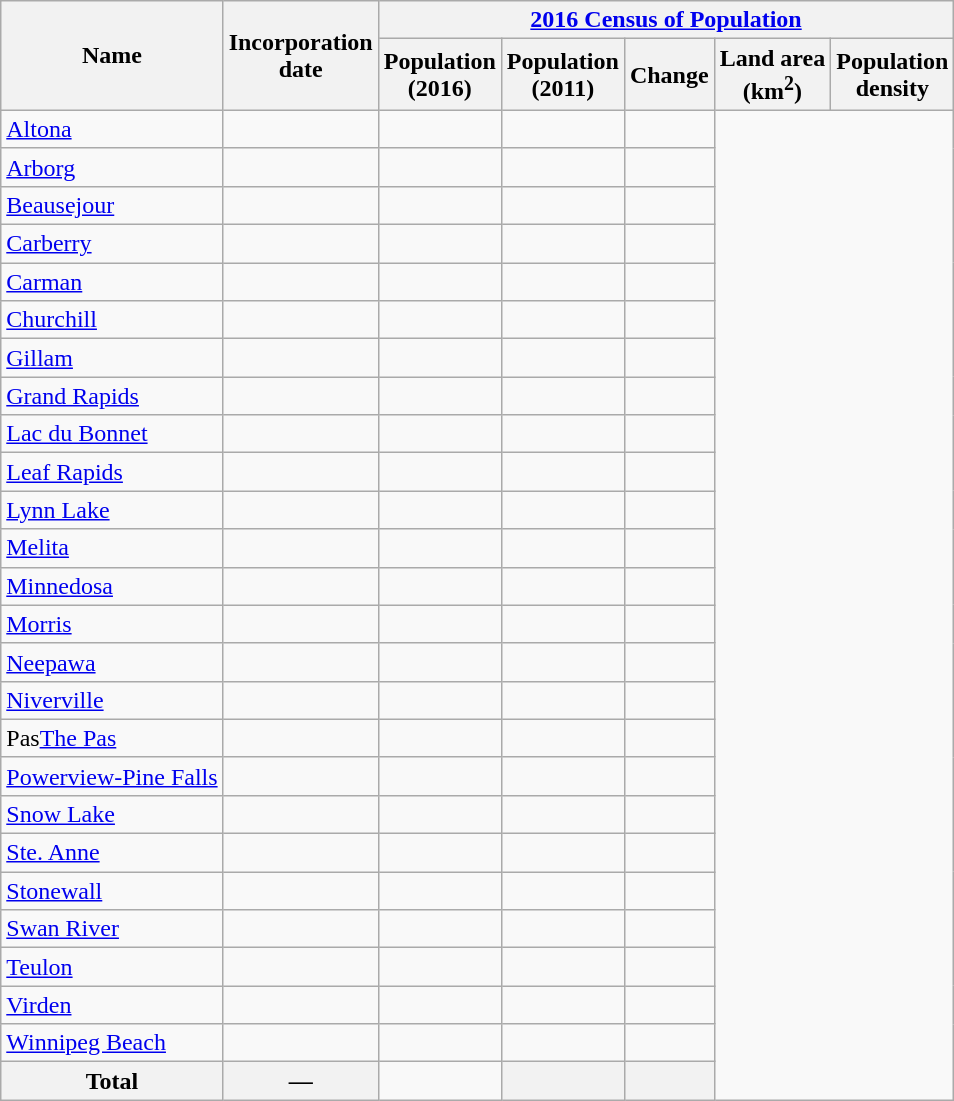<table class="wikitable sortable">
<tr>
<th scope="col" rowspan=2>Name</th>
<th scope="col" rowspan=2>Incorporation<br>date</th>
<th scope="col" colspan=5><a href='#'>2016 Census of Population</a></th>
</tr>
<tr>
<th scope="col">Population<br>(2016)</th>
<th scope="col">Population<br>(2011)</th>
<th scope="col">Change<br></th>
<th scope="col">Land area<br>(km<sup>2</sup>)</th>
<th scope="col" data-sort-type="number">Population<br>density</onlyinclude></th>
</tr>
<tr>
<td scope="row"><a href='#'>Altona</a></td>
<td align="center"></td>
<td></td>
<td align=center></td>
<td align=center></td>
</tr>
<tr>
<td scope="row"><a href='#'>Arborg</a></td>
<td align="center"></td>
<td></td>
<td align=center></td>
<td align=center></td>
</tr>
<tr>
<td scope="row"><a href='#'>Beausejour</a></td>
<td align="center"></td>
<td></td>
<td align=center></td>
<td align=center></td>
</tr>
<tr>
<td scope="row"><a href='#'>Carberry</a></td>
<td align="center"></td>
<td></td>
<td align=center></td>
<td align=center></td>
</tr>
<tr>
<td scope="row"><a href='#'>Carman</a></td>
<td align="center"></td>
<td></td>
<td align=center></td>
<td align=center></td>
</tr>
<tr>
<td scope="row"><a href='#'>Churchill</a></td>
<td align="center"></td>
<td></td>
<td align=center></td>
<td align=center></td>
</tr>
<tr>
<td scope="row"><a href='#'>Gillam</a></td>
<td align="center"></td>
<td></td>
<td align=center></td>
<td align=center></td>
</tr>
<tr>
<td scope="row"><a href='#'>Grand Rapids</a></td>
<td align="center"></td>
<td></td>
<td align=center></td>
<td align=center></td>
</tr>
<tr>
<td scope="row"><a href='#'>Lac du Bonnet</a></td>
<td align="center"></td>
<td></td>
<td align=center></td>
<td align=center></td>
</tr>
<tr>
<td scope="row"><a href='#'>Leaf Rapids</a></td>
<td align="center"></td>
<td></td>
<td align=center></td>
<td align=center></td>
</tr>
<tr>
<td scope="row"><a href='#'>Lynn Lake</a></td>
<td align="center"></td>
<td></td>
<td align=center></td>
<td align=center></td>
</tr>
<tr>
<td scope="row"><a href='#'>Melita</a></td>
<td align="center"></td>
<td></td>
<td align=center></td>
<td align=center></td>
</tr>
<tr>
<td scope="row"><a href='#'>Minnedosa</a></td>
<td align=center></td>
<td></td>
<td align=center></td>
<td align=center></td>
</tr>
<tr>
<td scope="row"><a href='#'>Morris</a></td>
<td align=center></td>
<td></td>
<td align=center></td>
<td align=center></td>
</tr>
<tr>
<td scope="row"><a href='#'>Neepawa</a></td>
<td align=center></td>
<td></td>
<td align=center></td>
<td align=center></td>
</tr>
<tr>
<td scope="row"><a href='#'>Niverville</a></td>
<td align="center"></td>
<td></td>
<td align=center></td>
<td align=center></td>
</tr>
<tr>
<td scope="row"><span>Pas</span><a href='#'>The Pas</a></td>
<td align=center></td>
<td></td>
<td align=center></td>
<td align=center></td>
</tr>
<tr>
<td scope="row"><a href='#'>Powerview-Pine Falls</a></td>
<td align="center"></td>
<td></td>
<td align=center></td>
<td align=center></td>
</tr>
<tr>
<td scope="row"><a href='#'>Snow Lake</a></td>
<td align="center"></td>
<td></td>
<td align=center></td>
<td align=center></td>
</tr>
<tr>
<td scope="row"><a href='#'>Ste. Anne</a></td>
<td align="center"></td>
<td></td>
<td align=center></td>
<td align=center></td>
</tr>
<tr>
<td scope="row"><a href='#'>Stonewall</a></td>
<td align="center"></td>
<td></td>
<td align=center></td>
<td align=center></td>
</tr>
<tr>
<td scope="row"><a href='#'>Swan River</a></td>
<td align=center></td>
<td></td>
<td align=center></td>
<td align=center></td>
</tr>
<tr>
<td scope="row"><a href='#'>Teulon</a></td>
<td align="center"></td>
<td></td>
<td align=center></td>
<td align=center></td>
</tr>
<tr>
<td scope="row"><a href='#'>Virden</a></td>
<td align="center"></td>
<td></td>
<td align=center></td>
<td align=center></td>
</tr>
<tr>
<td scope="row"><a href='#'>Winnipeg Beach</a></td>
<td align="center"></td>
<td></td>
<td align=center></td>
<td align=center></td>
</tr>
<tr class="sortbottom" align="center">
<th scope="col" align="center">Total</th>
<th scope="col" align="center">—</th>
<td></td>
<th scope="col" align="center"></th>
<th scope="col" align="center"></th>
</tr>
</table>
